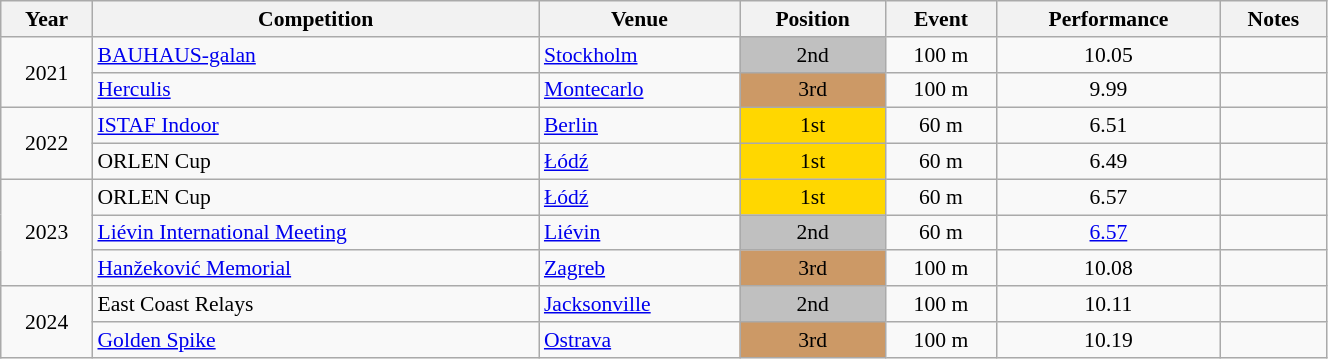<table class="wikitable sortable" width=70% style="font-size:90%; text-align:center;">
<tr>
<th>Year</th>
<th>Competition</th>
<th>Venue</th>
<th>Position</th>
<th>Event</th>
<th>Performance</th>
<th>Notes</th>
</tr>
<tr>
<td rowspan=2>2021</td>
<td align=left><a href='#'>BAUHAUS-galan</a></td>
<td align=left> <a href='#'>Stockholm</a></td>
<td bgcolor=silver>2nd</td>
<td>100 m</td>
<td>10.05</td>
<td></td>
</tr>
<tr>
<td align=left><a href='#'>Herculis</a></td>
<td align=left> <a href='#'>Montecarlo</a></td>
<td bgcolor=cc9966>3rd</td>
<td>100 m</td>
<td>9.99</td>
<td></td>
</tr>
<tr>
<td rowspan=2>2022</td>
<td align=left><a href='#'>ISTAF Indoor</a></td>
<td align=left> <a href='#'>Berlin</a></td>
<td bgcolor=gold>1st</td>
<td>60 m</td>
<td>6.51</td>
<td></td>
</tr>
<tr>
<td align=left>ORLEN Cup</td>
<td align=left> <a href='#'>Łódź</a></td>
<td bgcolor=gold>1st</td>
<td>60 m</td>
<td>6.49</td>
<td></td>
</tr>
<tr>
<td rowspan=3>2023</td>
<td align=left>ORLEN Cup</td>
<td align=left> <a href='#'>Łódź</a></td>
<td bgcolor=gold>1st</td>
<td>60 m</td>
<td>6.57</td>
<td></td>
</tr>
<tr>
<td align=left><a href='#'>Liévin International Meeting</a></td>
<td align=left> <a href='#'>Liévin</a></td>
<td bgcolor=silver>2nd</td>
<td>60 m</td>
<td><a href='#'>6.57</a></td>
<td></td>
</tr>
<tr>
<td align=left><a href='#'>Hanžeković Memorial</a></td>
<td align=left> <a href='#'>Zagreb</a></td>
<td bgcolor=cc9966>3rd</td>
<td>100 m</td>
<td>10.08</td>
<td></td>
</tr>
<tr>
<td rowspan=2>2024</td>
<td align=left>East Coast Relays</td>
<td align=left> <a href='#'>Jacksonville</a></td>
<td bgcolor=silver>2nd</td>
<td>100 m</td>
<td>10.11</td>
<td></td>
</tr>
<tr>
<td align=left><a href='#'>Golden Spike</a></td>
<td align=left> <a href='#'>Ostrava</a></td>
<td bgcolor=cc9966>3rd</td>
<td>100 m</td>
<td>10.19</td>
<td></td>
</tr>
</table>
